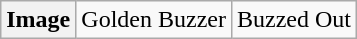<table class="wikitable">
<tr>
<th>Image</th>
<td> Golden Buzzer</td>
<td> Buzzed Out</td>
</tr>
</table>
